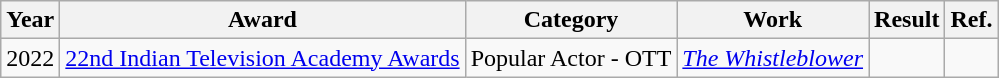<table class="wikitable">
<tr>
<th>Year</th>
<th>Award</th>
<th>Category</th>
<th>Work</th>
<th>Result</th>
<th>Ref.</th>
</tr>
<tr>
<td>2022</td>
<td><a href='#'>22nd Indian Television Academy Awards</a></td>
<td>Popular Actor - OTT</td>
<td><em><a href='#'>The Whistleblower</a></em></td>
<td></td>
<td></td>
</tr>
</table>
